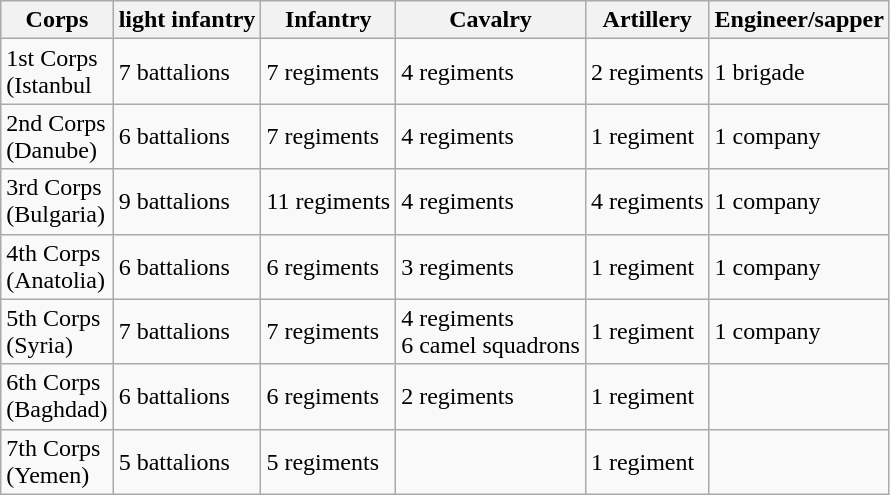<table class="wikitable">
<tr>
<th>Corps</th>
<th>light infantry</th>
<th>Infantry</th>
<th>Cavalry</th>
<th>Artillery</th>
<th>Engineer/sapper</th>
</tr>
<tr>
<td>1st Corps<br>(Istanbul</td>
<td>7 battalions</td>
<td>7 regiments</td>
<td>4 regiments</td>
<td>2 regiments</td>
<td>1 brigade</td>
</tr>
<tr>
<td>2nd Corps<br>(Danube)</td>
<td>6 battalions</td>
<td>7 regiments</td>
<td>4 regiments</td>
<td>1 regiment</td>
<td>1 company</td>
</tr>
<tr>
<td>3rd Corps<br>(Bulgaria)</td>
<td>9 battalions</td>
<td>11 regiments</td>
<td>4 regiments</td>
<td>4 regiments</td>
<td>1 company</td>
</tr>
<tr>
<td>4th Corps<br>(Anatolia)</td>
<td>6 battalions</td>
<td>6 regiments</td>
<td>3 regiments</td>
<td>1 regiment</td>
<td>1 company</td>
</tr>
<tr>
<td>5th Corps<br>(Syria)</td>
<td>7 battalions</td>
<td>7 regiments</td>
<td>4 regiments<br>6 camel squadrons</td>
<td>1 regiment</td>
<td>1 company</td>
</tr>
<tr>
<td>6th Corps<br>(Baghdad)</td>
<td>6 battalions</td>
<td>6 regiments</td>
<td>2 regiments</td>
<td>1 regiment</td>
<td></td>
</tr>
<tr>
<td>7th Corps<br>(Yemen)</td>
<td>5 battalions</td>
<td>5 regiments</td>
<td></td>
<td>1 regiment</td>
<td></td>
</tr>
</table>
